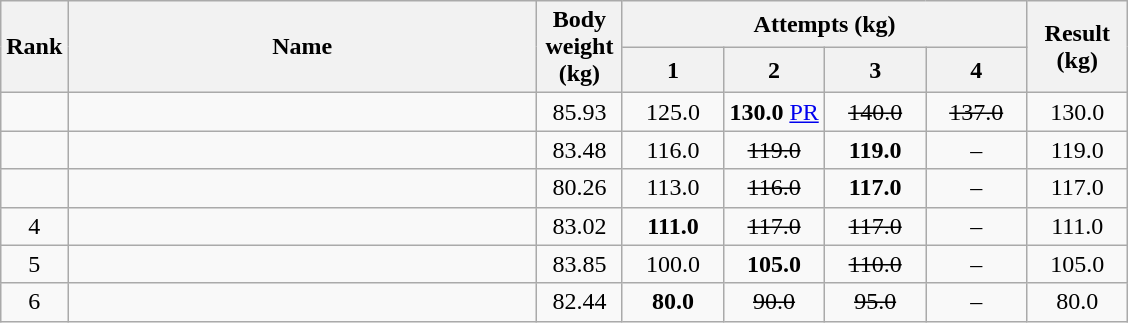<table class="wikitable" style="text-align:center;">
<tr>
<th rowspan=2>Rank</th>
<th rowspan=2 width=305>Name</th>
<th rowspan=2 width=50>Body weight (kg)</th>
<th colspan=4>Attempts (kg)</th>
<th rowspan=2 width=60>Result (kg)</th>
</tr>
<tr>
<th width=60>1</th>
<th width=60>2</th>
<th width=60>3</th>
<th width=60>4</th>
</tr>
<tr>
<td></td>
<td align=left></td>
<td>85.93</td>
<td>125.0</td>
<td><strong>130.0</strong> <a href='#'>PR</a></td>
<td><s>140.0</s></td>
<td><s>137.0</s></td>
<td>130.0</td>
</tr>
<tr>
<td></td>
<td align=left></td>
<td>83.48</td>
<td>116.0</td>
<td><s>119.0</s></td>
<td><strong>119.0</strong></td>
<td>–</td>
<td>119.0</td>
</tr>
<tr>
<td></td>
<td align=left></td>
<td>80.26</td>
<td>113.0</td>
<td><s>116.0</s></td>
<td><strong>117.0</strong></td>
<td>–</td>
<td>117.0</td>
</tr>
<tr>
<td>4</td>
<td align=left></td>
<td>83.02</td>
<td><strong>111.0</strong></td>
<td><s>117.0</s></td>
<td><s>117.0</s></td>
<td>–</td>
<td>111.0</td>
</tr>
<tr>
<td>5</td>
<td align=left></td>
<td>83.85</td>
<td>100.0</td>
<td><strong>105.0</strong></td>
<td><s>110.0</s></td>
<td>–</td>
<td>105.0</td>
</tr>
<tr>
<td>6</td>
<td align=left></td>
<td>82.44</td>
<td><strong>80.0</strong></td>
<td><s>90.0</s></td>
<td><s>95.0</s></td>
<td>–</td>
<td>80.0</td>
</tr>
</table>
